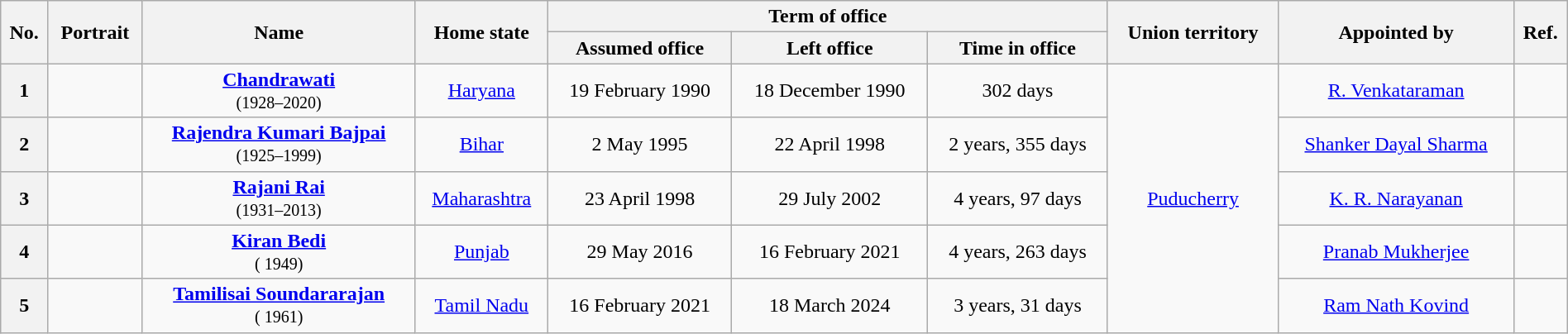<table class="wikitable sortable" style="width:100%; text-align:center">
<tr>
<th rowspan=2>No.</th>
<th rowspan=2>Portrait</th>
<th rowspan=2>Name<br><small></small></th>
<th rowspan=2>Home state</th>
<th colspan=3>Term of office</th>
<th rowspan=2>Union territory</th>
<th rowspan=2>Appointed by</th>
<th rowspan=2>Ref.</th>
</tr>
<tr>
<th>Assumed office</th>
<th>Left office</th>
<th>Time in office</th>
</tr>
<tr>
<th>1</th>
<td></td>
<td><strong><a href='#'>Chandrawati</a></strong><br><small>(1928–2020)</small></td>
<td><a href='#'>Haryana</a></td>
<td>19 February 1990</td>
<td>18 December 1990</td>
<td>302 days</td>
<td rowspan=5><a href='#'>Puducherry</a></td>
<td><a href='#'>R. Venkataraman</a></td>
<td></td>
</tr>
<tr>
<th>2</th>
<td></td>
<td><strong><a href='#'>Rajendra Kumari Bajpai</a></strong><br><small>(1925–1999)</small></td>
<td><a href='#'>Bihar</a></td>
<td>2 May 1995</td>
<td>22 April 1998</td>
<td>2 years, 355 days</td>
<td><a href='#'>Shanker Dayal Sharma</a></td>
<td></td>
</tr>
<tr>
<th>3</th>
<td></td>
<td><strong><a href='#'>Rajani Rai</a></strong><br><small>(1931–2013)</small></td>
<td><a href='#'>Maharashtra</a></td>
<td>23 April 1998</td>
<td>29 July 2002</td>
<td>4 years, 97 days</td>
<td><a href='#'>K. R. Narayanan</a></td>
<td></td>
</tr>
<tr>
<th>4</th>
<td></td>
<td><strong><a href='#'>Kiran Bedi</a></strong><br><small>( 1949)</small></td>
<td><a href='#'>Punjab</a></td>
<td>29 May 2016</td>
<td>16 February 2021</td>
<td>4 years, 263 days</td>
<td><a href='#'>Pranab Mukherjee</a></td>
<td></td>
</tr>
<tr>
<th>5</th>
<td></td>
<td><strong><a href='#'>Tamilisai Soundararajan</a></strong><br><small>( 1961)</small></td>
<td><a href='#'>Tamil Nadu</a></td>
<td>16 February 2021</td>
<td>18 March 2024</td>
<td>3 years, 31 days</td>
<td><a href='#'>Ram Nath Kovind</a></td>
<td></td>
</tr>
</table>
